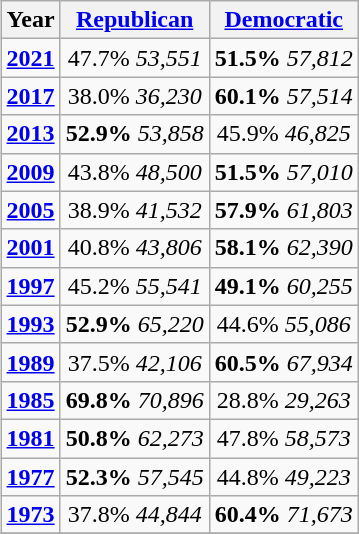<table class="wikitable" style="float:right; margin: 1em 1em 1em 0;">
<tr>
<th>Year</th>
<th><a href='#'>Republican</a></th>
<th><a href='#'>Democratic</a></th>
</tr>
<tr>
<td style="text-align:center;" ><strong><a href='#'>2021</a></strong></td>
<td style="text-align:center;" >47.7% <em>53,551</em></td>
<td style="text-align:center;" ><strong>51.5%</strong> <em>57,812</em></td>
</tr>
<tr>
<td style="text-align:center;" ><strong><a href='#'>2017</a></strong></td>
<td style="text-align:center;" >38.0% <em>36,230</em></td>
<td style="text-align:center;" ><strong>60.1%</strong> <em>57,514</em></td>
</tr>
<tr>
<td style="text-align:center;" ><strong><a href='#'>2013</a></strong></td>
<td style="text-align:center;" ><strong>52.9% </strong> <em>53,858</em></td>
<td style="text-align:center;" >45.9% <em>46,825</em></td>
</tr>
<tr>
<td style="text-align:center;" ><strong><a href='#'>2009</a></strong></td>
<td style="text-align:center;" >43.8% <em>48,500</em></td>
<td style="text-align:center;" ><strong>51.5%</strong> <em>57,010</em></td>
</tr>
<tr>
<td style="text-align:center;" ><strong><a href='#'>2005</a></strong></td>
<td style="text-align:center;" >38.9% <em>41,532</em></td>
<td style="text-align:center;" ><strong>57.9%</strong> <em>61,803</em></td>
</tr>
<tr>
<td style="text-align:center;" ><strong><a href='#'>2001</a></strong></td>
<td style="text-align:center;" >40.8% <em>43,806</em></td>
<td style="text-align:center;" ><strong>58.1%</strong> <em>62,390</em></td>
</tr>
<tr>
<td style="text-align:center;" ><strong><a href='#'>1997</a></strong></td>
<td style="text-align:center;" >45.2% <em>55,541</em></td>
<td style="text-align:center;" ><strong>49.1%</strong> <em>60,255</em></td>
</tr>
<tr>
<td style="text-align:center;" ><strong><a href='#'>1993</a></strong></td>
<td style="text-align:center;" ><strong>52.9%</strong> <em>65,220</em></td>
<td style="text-align:center;" >44.6% <em>55,086</em></td>
</tr>
<tr>
<td style="text-align:center;" ><strong><a href='#'>1989</a></strong></td>
<td style="text-align:center;" >37.5% <em>42,106</em></td>
<td style="text-align:center;" ><strong>60.5% </strong> <em>67,934</em></td>
</tr>
<tr>
<td style="text-align:center;" ><strong><a href='#'>1985</a></strong></td>
<td style="text-align:center;" ><strong>69.8% </strong> <em>70,896</em></td>
<td style="text-align:center;" >28.8% <em>29,263</em></td>
</tr>
<tr>
<td style="text-align:center;" ><strong><a href='#'>1981</a></strong></td>
<td style="text-align:center;" ><strong>50.8%</strong> <em>62,273</em></td>
<td style="text-align:center;" >47.8% <em>58,573</em></td>
</tr>
<tr>
<td style="text-align:center;" ><strong><a href='#'>1977</a></strong></td>
<td style="text-align:center;" ><strong>52.3%</strong> <em>57,545</em></td>
<td style="text-align:center;" >44.8% <em>49,223</em></td>
</tr>
<tr>
<td style="text-align:center;" ><strong><a href='#'>1973</a></strong></td>
<td style="text-align:center;" >37.8% <em>44,844</em></td>
<td style="text-align:center;" ><strong>60.4% </strong> <em>71,673</em></td>
</tr>
<tr>
</tr>
</table>
